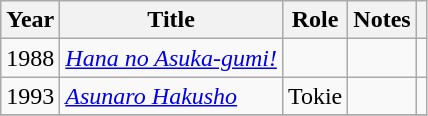<table class="wikitable sortable">
<tr>
<th>Year</th>
<th>Title</th>
<th>Role</th>
<th class="unsortable">Notes</th>
<th class="unsortable"></th>
</tr>
<tr>
<td>1988</td>
<td><em><a href='#'>Hana no Asuka-gumi!</a></em></td>
<td></td>
<td></td>
<td></td>
</tr>
<tr>
<td>1993</td>
<td><em><a href='#'>Asunaro Hakusho</a></em></td>
<td>Tokie</td>
<td></td>
<td></td>
</tr>
<tr>
</tr>
</table>
